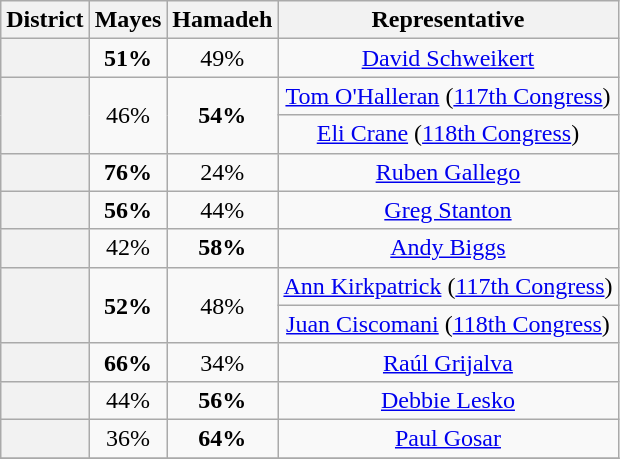<table class="wikitable sortable">
<tr>
<th>District</th>
<th>Mayes</th>
<th>Hamadeh</th>
<th>Representative</th>
</tr>
<tr align="center">
<th></th>
<td><strong>51%</strong></td>
<td>49%</td>
<td><a href='#'>David Schweikert</a></td>
</tr>
<tr align="center">
<th rowspan="2" ></th>
<td rowspan="2">46%</td>
<td rowspan="2"><strong>54%</strong></td>
<td><a href='#'>Tom O'Halleran</a> (<a href='#'>117th Congress</a>)</td>
</tr>
<tr align="center">
<td><a href='#'>Eli Crane</a>  (<a href='#'>118th Congress</a>)</td>
</tr>
<tr align="center">
<th rowspan="" ></th>
<td rowspan=""><strong>76%</strong></td>
<td rowspan="">24%</td>
<td><a href='#'>Ruben Gallego</a></td>
</tr>
<tr align="center">
<th></th>
<td><strong>56%</strong></td>
<td>44%</td>
<td><a href='#'>Greg Stanton</a></td>
</tr>
<tr align="center">
<th rowspan="" ></th>
<td rowspan="">42%</td>
<td rowspan=""><strong>58%</strong></td>
<td><a href='#'>Andy Biggs</a></td>
</tr>
<tr align="center">
<th rowspan="2" ></th>
<td rowspan="2"><strong>52%</strong></td>
<td rowspan="2">48%</td>
<td><a href='#'>Ann Kirkpatrick</a> (<a href='#'>117th Congress</a>)</td>
</tr>
<tr align="center">
<td><a href='#'>Juan Ciscomani</a> (<a href='#'>118th Congress</a>)</td>
</tr>
<tr align="center">
<th rowspan="" ></th>
<td rowspan=""><strong>66%</strong></td>
<td rowspan="">34%</td>
<td><a href='#'>Raúl Grijalva</a></td>
</tr>
<tr align="center">
<th></th>
<td>44%</td>
<td><strong>56%</strong></td>
<td><a href='#'>Debbie Lesko</a></td>
</tr>
<tr align="center">
<th></th>
<td>36%</td>
<td><strong>64%</strong></td>
<td><a href='#'>Paul Gosar</a></td>
</tr>
<tr align="center">
</tr>
</table>
